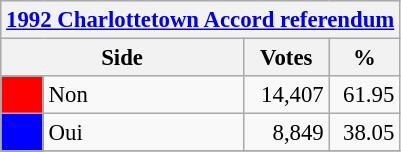<table class="wikitable" style="font-size: 95%; clear:both">
<tr style="background-color:#E9E9E9">
<th colspan=4><a href='#'>1992 Charlottetown Accord referendum</a></th>
</tr>
<tr style="background-color:#E9E9E9">
<th colspan=2 style="width: 130px">Side</th>
<th style="width: 50px">Votes</th>
<th style="width: 40px">%</th>
</tr>
<tr>
<td bgcolor="red"></td>
<td>Non</td>
<td align="right">14,407</td>
<td align="right">61.95</td>
</tr>
<tr>
<td bgcolor="blue"></td>
<td>Oui</td>
<td align="right">8,849</td>
<td align="right">38.05</td>
</tr>
<tr>
</tr>
</table>
